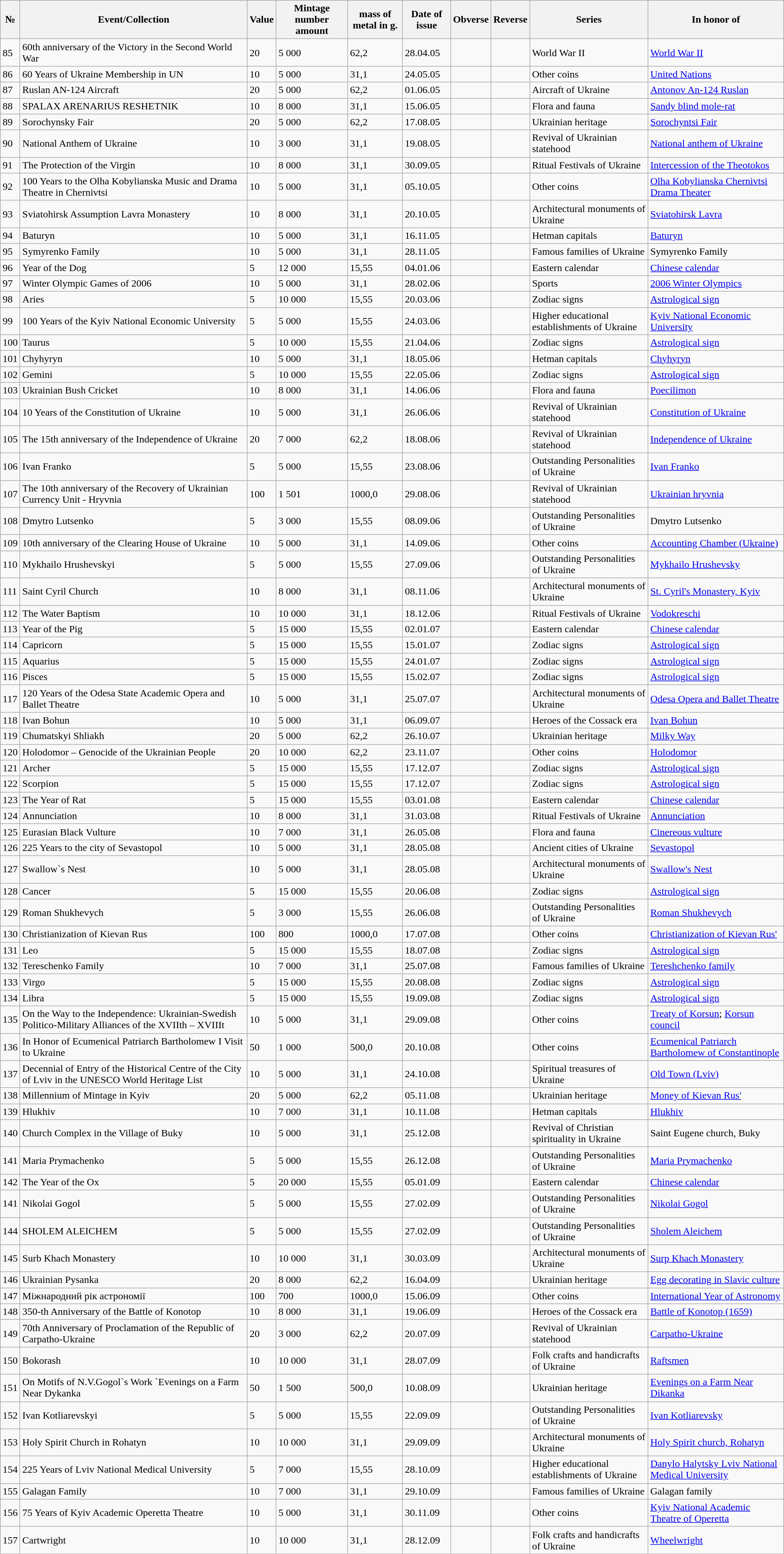<table class="wikitable" border="1">
<tr>
<th>№</th>
<th>Event/Collection</th>
<th>Value</th>
<th>Mintage number amount</th>
<th>mass of metal in g.</th>
<th>Date of issue</th>
<th>Obverse</th>
<th>Reverse</th>
<th>Series</th>
<th>In honor of</th>
</tr>
<tr>
<td>85</td>
<td>60th anniversary of the Victory in the Second World War</td>
<td>20</td>
<td>5 000</td>
<td>62,2</td>
<td>28.04.05</td>
<td></td>
<td></td>
<td>World War II</td>
<td><a href='#'>World War II</a></td>
</tr>
<tr>
<td>86</td>
<td>60 Years of Ukraine Membership in UN</td>
<td>10</td>
<td>5 000</td>
<td>31,1</td>
<td>24.05.05</td>
<td></td>
<td></td>
<td>Other coins</td>
<td><a href='#'>United Nations</a></td>
</tr>
<tr>
<td>87</td>
<td>Ruslan AN-124 Aircraft</td>
<td>20</td>
<td>5 000</td>
<td>62,2</td>
<td>01.06.05</td>
<td></td>
<td></td>
<td>Aircraft of Ukraine</td>
<td><a href='#'>Antonov An-124 Ruslan</a></td>
</tr>
<tr>
<td>88</td>
<td>SPALAX ARENARIUS RESHETNIK</td>
<td>10</td>
<td>8 000</td>
<td>31,1</td>
<td>15.06.05</td>
<td></td>
<td></td>
<td>Flora and fauna</td>
<td><a href='#'>Sandy blind mole-rat</a></td>
</tr>
<tr>
<td>89</td>
<td>Sorochynsky Fair</td>
<td>20</td>
<td>5 000</td>
<td>62,2</td>
<td>17.08.05</td>
<td></td>
<td></td>
<td>Ukrainian heritage</td>
<td><a href='#'>Sorochyntsi Fair</a></td>
</tr>
<tr>
<td>90</td>
<td>National Anthem of Ukraine</td>
<td>10</td>
<td>3 000</td>
<td>31,1</td>
<td>19.08.05</td>
<td></td>
<td></td>
<td>Revival of Ukrainian statehood</td>
<td><a href='#'>National anthem of Ukraine</a></td>
</tr>
<tr>
<td>91</td>
<td>The Protection of the Virgin</td>
<td>10</td>
<td>8 000</td>
<td>31,1</td>
<td>30.09.05</td>
<td></td>
<td></td>
<td>Ritual Festivals of Ukraine</td>
<td><a href='#'>Intercession of the Theotokos</a></td>
</tr>
<tr>
<td>92</td>
<td>100 Years to the Olha Kobylianska Music and Drama Theatre in Chernivtsi</td>
<td>10</td>
<td>5 000</td>
<td>31,1</td>
<td>05.10.05</td>
<td></td>
<td></td>
<td>Other coins</td>
<td><a href='#'>Olha Kobylianska Chernivtsi Drama Theater</a></td>
</tr>
<tr>
<td>93</td>
<td>Sviatohirsk Assumption Lavra Monastery</td>
<td>10</td>
<td>8 000</td>
<td>31,1</td>
<td>20.10.05</td>
<td></td>
<td></td>
<td>Architectural monuments of Ukraine</td>
<td><a href='#'>Sviatohirsk Lavra</a></td>
</tr>
<tr>
<td>94</td>
<td>Baturyn</td>
<td>10</td>
<td>5 000</td>
<td>31,1</td>
<td>16.11.05</td>
<td></td>
<td></td>
<td>Hetman capitals</td>
<td><a href='#'>Baturyn</a></td>
</tr>
<tr>
<td>95</td>
<td>Symyrenko Family</td>
<td>10</td>
<td>5 000</td>
<td>31,1</td>
<td>28.11.05</td>
<td></td>
<td></td>
<td>Famous families of Ukraine</td>
<td>Symyrenko Family</td>
</tr>
<tr>
<td>96</td>
<td>Year of the Dog</td>
<td>5</td>
<td>12 000</td>
<td>15,55</td>
<td>04.01.06</td>
<td></td>
<td></td>
<td>Eastern calendar</td>
<td><a href='#'>Chinese calendar</a></td>
</tr>
<tr>
<td>97</td>
<td>Winter Olympic Games of 2006</td>
<td>10</td>
<td>5 000</td>
<td>31,1</td>
<td>28.02.06</td>
<td></td>
<td></td>
<td>Sports</td>
<td><a href='#'>2006 Winter Olympics</a></td>
</tr>
<tr>
<td>98</td>
<td>Aries</td>
<td>5</td>
<td>10 000</td>
<td>15,55</td>
<td>20.03.06</td>
<td></td>
<td></td>
<td>Zodiac signs</td>
<td><a href='#'>Astrological sign</a></td>
</tr>
<tr>
<td>99</td>
<td>100 Years of the Kyiv National Economic University</td>
<td>5</td>
<td>5 000</td>
<td>15,55</td>
<td>24.03.06</td>
<td></td>
<td></td>
<td>Higher educational establishments of Ukraine</td>
<td><a href='#'>Kyiv National Economic University</a></td>
</tr>
<tr>
<td>100</td>
<td>Taurus</td>
<td>5</td>
<td>10 000</td>
<td>15,55</td>
<td>21.04.06</td>
<td></td>
<td></td>
<td>Zodiac signs</td>
<td><a href='#'>Astrological sign</a></td>
</tr>
<tr>
<td>101</td>
<td>Chyhyryn</td>
<td>10</td>
<td>5 000</td>
<td>31,1</td>
<td>18.05.06</td>
<td></td>
<td></td>
<td>Hetman capitals</td>
<td><a href='#'>Chyhyryn</a></td>
</tr>
<tr>
<td>102</td>
<td>Gemini</td>
<td>5</td>
<td>10 000</td>
<td>15,55</td>
<td>22.05.06</td>
<td></td>
<td></td>
<td>Zodiac signs</td>
<td><a href='#'>Astrological sign</a></td>
</tr>
<tr>
<td>103</td>
<td>Ukrainian Bush Cricket</td>
<td>10</td>
<td>8 000</td>
<td>31,1</td>
<td>14.06.06</td>
<td></td>
<td></td>
<td>Flora and fauna</td>
<td><a href='#'>Poecilimon</a></td>
</tr>
<tr>
<td>104</td>
<td>10 Years of the Constitution of Ukraine</td>
<td>10</td>
<td>5 000</td>
<td>31,1</td>
<td>26.06.06</td>
<td></td>
<td></td>
<td>Revival of Ukrainian statehood</td>
<td><a href='#'>Constitution of Ukraine</a></td>
</tr>
<tr>
<td>105</td>
<td>The 15th anniversary of the Independence of Ukraine</td>
<td>20</td>
<td>7 000</td>
<td>62,2</td>
<td>18.08.06</td>
<td></td>
<td></td>
<td>Revival of Ukrainian statehood</td>
<td><a href='#'>Independence of Ukraine</a></td>
</tr>
<tr>
<td>106</td>
<td>Ivan Franko</td>
<td>5</td>
<td>5 000</td>
<td>15,55</td>
<td>23.08.06</td>
<td></td>
<td></td>
<td>Outstanding Personalities of Ukraine</td>
<td><a href='#'>Ivan Franko</a></td>
</tr>
<tr>
<td>107</td>
<td>The 10th anniversary of the Recovery of Ukrainian Currency Unit - Hryvnia</td>
<td>100</td>
<td>1 501</td>
<td>1000,0</td>
<td>29.08.06</td>
<td></td>
<td></td>
<td>Revival of Ukrainian statehood</td>
<td><a href='#'>Ukrainian hryvnia</a></td>
</tr>
<tr>
<td>108</td>
<td>Dmytro Lutsenko</td>
<td>5</td>
<td>3 000</td>
<td>15,55</td>
<td>08.09.06</td>
<td></td>
<td></td>
<td>Outstanding Personalities of Ukraine</td>
<td>Dmytro Lutsenko</td>
</tr>
<tr>
<td>109</td>
<td>10th anniversary of the Clearing House of Ukraine</td>
<td>10</td>
<td>5 000</td>
<td>31,1</td>
<td>14.09.06</td>
<td></td>
<td></td>
<td>Other coins</td>
<td><a href='#'>Accounting Chamber (Ukraine)</a></td>
</tr>
<tr>
<td>110</td>
<td>Mykhailo Hrushevskyi</td>
<td>5</td>
<td>5 000</td>
<td>15,55</td>
<td>27.09.06</td>
<td></td>
<td></td>
<td>Outstanding Personalities of Ukraine</td>
<td><a href='#'>Mykhailo Hrushevsky</a></td>
</tr>
<tr>
<td>111</td>
<td>Saint Cyril Church</td>
<td>10</td>
<td>8 000</td>
<td>31,1</td>
<td>08.11.06</td>
<td></td>
<td></td>
<td>Architectural monuments of Ukraine</td>
<td><a href='#'>St. Cyril's Monastery, Kyiv</a></td>
</tr>
<tr>
<td>112</td>
<td>The Water Baptism</td>
<td>10</td>
<td>10 000</td>
<td>31,1</td>
<td>18.12.06</td>
<td></td>
<td></td>
<td>Ritual Festivals of Ukraine</td>
<td><a href='#'>Vodokreschi</a></td>
</tr>
<tr>
<td>113</td>
<td>Year of the Pig</td>
<td>5</td>
<td>15 000</td>
<td>15,55</td>
<td>02.01.07</td>
<td></td>
<td></td>
<td>Eastern calendar</td>
<td><a href='#'>Chinese calendar</a></td>
</tr>
<tr>
<td>114</td>
<td>Capricorn</td>
<td>5</td>
<td>15 000</td>
<td>15,55</td>
<td>15.01.07</td>
<td></td>
<td></td>
<td>Zodiac signs</td>
<td><a href='#'>Astrological sign</a></td>
</tr>
<tr>
<td>115</td>
<td>Aquarius</td>
<td>5</td>
<td>15 000</td>
<td>15,55</td>
<td>24.01.07</td>
<td></td>
<td></td>
<td>Zodiac signs</td>
<td><a href='#'>Astrological sign</a></td>
</tr>
<tr>
<td>116</td>
<td>Pisces</td>
<td>5</td>
<td>15 000</td>
<td>15,55</td>
<td>15.02.07</td>
<td></td>
<td></td>
<td>Zodiac signs</td>
<td><a href='#'>Astrological sign</a></td>
</tr>
<tr>
<td>117</td>
<td>120 Years of the Odesa State Academic Opera and Ballet Theatre</td>
<td>10</td>
<td>5 000</td>
<td>31,1</td>
<td>25.07.07</td>
<td></td>
<td></td>
<td>Architectural monuments of Ukraine</td>
<td><a href='#'>Odesa Opera and Ballet Theatre</a></td>
</tr>
<tr>
<td>118</td>
<td>Ivan Bohun</td>
<td>10</td>
<td>5 000</td>
<td>31,1</td>
<td>06.09.07</td>
<td></td>
<td></td>
<td>Heroes of the Cossack era</td>
<td><a href='#'>Ivan Bohun</a></td>
</tr>
<tr>
<td>119</td>
<td>Chumatskyi Shliakh</td>
<td>20</td>
<td>5 000</td>
<td>62,2</td>
<td>26.10.07</td>
<td></td>
<td></td>
<td>Ukrainian heritage</td>
<td><a href='#'>Milky Way</a></td>
</tr>
<tr>
<td>120</td>
<td>Holodomor – Genocide of the Ukrainian People</td>
<td>20</td>
<td>10 000</td>
<td>62,2</td>
<td>23.11.07</td>
<td></td>
<td></td>
<td>Other coins</td>
<td><a href='#'>Holodomor</a></td>
</tr>
<tr>
<td>121</td>
<td>Archer</td>
<td>5</td>
<td>15 000</td>
<td>15,55</td>
<td>17.12.07</td>
<td></td>
<td></td>
<td>Zodiac signs</td>
<td><a href='#'>Astrological sign</a></td>
</tr>
<tr>
<td>122</td>
<td>Scorpion</td>
<td>5</td>
<td>15 000</td>
<td>15,55</td>
<td>17.12.07</td>
<td></td>
<td></td>
<td>Zodiac signs</td>
<td><a href='#'>Astrological sign</a></td>
</tr>
<tr>
<td>123</td>
<td>The Year of Rat</td>
<td>5</td>
<td>15 000</td>
<td>15,55</td>
<td>03.01.08</td>
<td></td>
<td></td>
<td>Eastern calendar</td>
<td><a href='#'>Chinese calendar</a></td>
</tr>
<tr>
<td>124</td>
<td>Annunciation</td>
<td>10</td>
<td>8 000</td>
<td>31,1</td>
<td>31.03.08</td>
<td></td>
<td></td>
<td>Ritual Festivals of Ukraine</td>
<td><a href='#'>Annunciation</a></td>
</tr>
<tr>
<td>125</td>
<td>Eurasian Black Vulture</td>
<td>10</td>
<td>7 000</td>
<td>31,1</td>
<td>26.05.08</td>
<td></td>
<td></td>
<td>Flora and fauna</td>
<td><a href='#'>Cinereous vulture</a></td>
</tr>
<tr>
<td>126</td>
<td>225 Years to the city of Sevastopol</td>
<td>10</td>
<td>5 000</td>
<td>31,1</td>
<td>28.05.08</td>
<td></td>
<td></td>
<td>Ancient cities of Ukraine</td>
<td><a href='#'>Sevastopol</a></td>
</tr>
<tr>
<td>127</td>
<td>Swallow`s Nest</td>
<td>10</td>
<td>5 000</td>
<td>31,1</td>
<td>28.05.08</td>
<td></td>
<td></td>
<td>Architectural monuments of Ukraine</td>
<td><a href='#'>Swallow's Nest</a></td>
</tr>
<tr>
<td>128</td>
<td>Cancer</td>
<td>5</td>
<td>15 000</td>
<td>15,55</td>
<td>20.06.08</td>
<td></td>
<td></td>
<td>Zodiac signs</td>
<td><a href='#'>Astrological sign</a></td>
</tr>
<tr>
<td>129</td>
<td>Roman Shukhevych</td>
<td>5</td>
<td>3 000</td>
<td>15,55</td>
<td>26.06.08</td>
<td></td>
<td></td>
<td>Outstanding Personalities of Ukraine</td>
<td><a href='#'>Roman Shukhevych</a></td>
</tr>
<tr>
<td>130</td>
<td>Christianization of Kievan Rus</td>
<td>100</td>
<td>800</td>
<td>1000,0</td>
<td>17.07.08</td>
<td></td>
<td></td>
<td>Other coins</td>
<td><a href='#'>Christianization of Kievan Rus'</a></td>
</tr>
<tr>
<td>131</td>
<td>Leo</td>
<td>5</td>
<td>15 000</td>
<td>15,55</td>
<td>18.07.08</td>
<td></td>
<td></td>
<td>Zodiac signs</td>
<td><a href='#'>Astrological sign</a></td>
</tr>
<tr>
<td>132</td>
<td>Tereschenko Family</td>
<td>10</td>
<td>7 000</td>
<td>31,1</td>
<td>25.07.08</td>
<td></td>
<td></td>
<td>Famous families of Ukraine</td>
<td><a href='#'>Tereshchenko family</a></td>
</tr>
<tr>
<td>133</td>
<td>Virgo</td>
<td>5</td>
<td>15 000</td>
<td>15,55</td>
<td>20.08.08</td>
<td></td>
<td></td>
<td>Zodiac signs</td>
<td><a href='#'>Astrological sign</a></td>
</tr>
<tr>
<td>134</td>
<td>Libra</td>
<td>5</td>
<td>15 000</td>
<td>15,55</td>
<td>19.09.08</td>
<td></td>
<td></td>
<td>Zodiac signs</td>
<td><a href='#'>Astrological sign</a></td>
</tr>
<tr>
<td>135</td>
<td>On the Way to the Independence: Ukrainian-Swedish Politico-Military Alliances of the XVIIth – XVIIIt</td>
<td>10</td>
<td>5 000</td>
<td>31,1</td>
<td>29.09.08</td>
<td></td>
<td></td>
<td>Other coins</td>
<td><a href='#'>Treaty of Korsun</a>; <a href='#'>Korsun council</a></td>
</tr>
<tr>
<td>136</td>
<td>In Honor of Ecumenical Patriarch Bartholomew I Visit to Ukraine</td>
<td>50</td>
<td>1 000</td>
<td>500,0</td>
<td>20.10.08</td>
<td></td>
<td></td>
<td>Other coins</td>
<td><a href='#'>Ecumenical Patriarch Bartholomew of Constantinople</a></td>
</tr>
<tr>
<td>137</td>
<td>Decennial of Entry of the Historical Centre of the City of Lviv in the UNESCO World Heritage List</td>
<td>10</td>
<td>5 000</td>
<td>31,1</td>
<td>24.10.08</td>
<td></td>
<td></td>
<td>Spiritual treasures of Ukraine</td>
<td><a href='#'>Old Town (Lviv)</a></td>
</tr>
<tr>
<td>138</td>
<td>Millennium of Mintage in Kyiv</td>
<td>20</td>
<td>5 000</td>
<td>62,2</td>
<td>05.11.08</td>
<td></td>
<td></td>
<td>Ukrainian heritage</td>
<td><a href='#'>Money of Kievan Rus'</a></td>
</tr>
<tr>
<td>139</td>
<td>Hlukhiv</td>
<td>10</td>
<td>7 000</td>
<td>31,1</td>
<td>10.11.08</td>
<td></td>
<td></td>
<td>Hetman capitals</td>
<td><a href='#'>Hlukhiv</a></td>
</tr>
<tr>
<td>140</td>
<td>Church Complex in the Village of Buky</td>
<td>10</td>
<td>5 000</td>
<td>31,1</td>
<td>25.12.08</td>
<td></td>
<td></td>
<td>Revival of Christian spirituality in Ukraine</td>
<td>Saint Eugene church, Buky</td>
</tr>
<tr>
<td>141</td>
<td>Maria Prymachenko</td>
<td>5</td>
<td>5 000</td>
<td>15,55</td>
<td>26.12.08</td>
<td></td>
<td></td>
<td>Outstanding Personalities of Ukraine</td>
<td><a href='#'>Maria Prymachenko</a></td>
</tr>
<tr>
<td>142</td>
<td>The Year of the Ox</td>
<td>5</td>
<td>20 000</td>
<td>15,55</td>
<td>05.01.09</td>
<td></td>
<td></td>
<td>Eastern calendar</td>
<td><a href='#'>Chinese calendar</a></td>
</tr>
<tr>
<td>141</td>
<td>Nikolai Gogol</td>
<td>5</td>
<td>5 000</td>
<td>15,55</td>
<td>27.02.09</td>
<td></td>
<td></td>
<td>Outstanding Personalities of Ukraine</td>
<td><a href='#'>Nikolai Gogol</a></td>
</tr>
<tr>
<td>144</td>
<td>SHOLEM ALEICHEM</td>
<td>5</td>
<td>5 000</td>
<td>15,55</td>
<td>27.02.09</td>
<td></td>
<td></td>
<td>Outstanding Personalities of Ukraine</td>
<td><a href='#'>Sholem Aleichem</a></td>
</tr>
<tr>
<td>145</td>
<td>Surb Khach Monastery</td>
<td>10</td>
<td>10 000</td>
<td>31,1</td>
<td>30.03.09</td>
<td></td>
<td></td>
<td>Architectural monuments of Ukraine</td>
<td><a href='#'>Surp Khach Monastery</a></td>
</tr>
<tr>
<td>146</td>
<td>Ukrainian Pysanka</td>
<td>20</td>
<td>8 000</td>
<td>62,2</td>
<td>16.04.09</td>
<td></td>
<td></td>
<td>Ukrainian heritage</td>
<td><a href='#'>Egg decorating in Slavic culture</a></td>
</tr>
<tr>
<td>147</td>
<td>Міжнародний рік астрономії</td>
<td>100</td>
<td>700</td>
<td>1000,0</td>
<td>15.06.09</td>
<td></td>
<td></td>
<td>Other coins</td>
<td><a href='#'>International Year of Astronomy</a></td>
</tr>
<tr>
<td>148</td>
<td>350-th Anniversary of the Battle of Konotop</td>
<td>10</td>
<td>8 000</td>
<td>31,1</td>
<td>19.06.09</td>
<td></td>
<td></td>
<td>Heroes of the Cossack era</td>
<td><a href='#'>Battle of Konotop (1659)</a></td>
</tr>
<tr>
<td>149</td>
<td>70th Anniversary of Proclamation of the Republic of Carpatho-Ukraine</td>
<td>20</td>
<td>3 000</td>
<td>62,2</td>
<td>20.07.09</td>
<td></td>
<td></td>
<td>Revival of Ukrainian statehood</td>
<td><a href='#'>Carpatho-Ukraine</a></td>
</tr>
<tr>
<td>150</td>
<td>Bokorash</td>
<td>10</td>
<td>10 000</td>
<td>31,1</td>
<td>28.07.09</td>
<td></td>
<td></td>
<td>Folk crafts and handicrafts of Ukraine</td>
<td><a href='#'>Raftsmen</a></td>
</tr>
<tr>
<td>151</td>
<td>On Motifs of N.V.Gogol`s Work `Evenings on a Farm Near Dykanka</td>
<td>50</td>
<td>1 500</td>
<td>500,0</td>
<td>10.08.09</td>
<td></td>
<td></td>
<td>Ukrainian heritage</td>
<td><a href='#'>Evenings on a Farm Near Dikanka</a></td>
</tr>
<tr>
<td>152</td>
<td>Ivan Kotliarevskyi</td>
<td>5</td>
<td>5 000</td>
<td>15,55</td>
<td>22.09.09</td>
<td></td>
<td></td>
<td>Outstanding Personalities of Ukraine</td>
<td><a href='#'>Ivan Kotliarevsky</a></td>
</tr>
<tr>
<td>153</td>
<td>Holy Spirit Church in Rohatyn</td>
<td>10</td>
<td>10 000</td>
<td>31,1</td>
<td>29.09.09</td>
<td></td>
<td></td>
<td>Architectural monuments of Ukraine</td>
<td><a href='#'>Holy Spirit church, Rohatyn</a></td>
</tr>
<tr>
<td>154</td>
<td>225 Years of Lviv National Medical University</td>
<td>5</td>
<td>7 000</td>
<td>15,55</td>
<td>28.10.09</td>
<td></td>
<td></td>
<td>Higher educational establishments of Ukraine</td>
<td><a href='#'>Danylo Halytsky Lviv National Medical University</a></td>
</tr>
<tr>
<td>155</td>
<td>Galagan Family</td>
<td>10</td>
<td>7 000</td>
<td>31,1</td>
<td>29.10.09</td>
<td></td>
<td></td>
<td>Famous families of Ukraine</td>
<td>Galagan family</td>
</tr>
<tr>
<td>156</td>
<td>75 Years of Kyiv Academic Operetta Theatre</td>
<td>10</td>
<td>5 000</td>
<td>31,1</td>
<td>30.11.09</td>
<td></td>
<td></td>
<td>Other coins</td>
<td><a href='#'>Kyiv National Academic Theatre of Operetta</a></td>
</tr>
<tr>
<td>157</td>
<td>Cartwright</td>
<td>10</td>
<td>10 000</td>
<td>31,1</td>
<td>28.12.09</td>
<td></td>
<td></td>
<td>Folk crafts and handicrafts of Ukraine</td>
<td><a href='#'>Wheelwright</a></td>
</tr>
</table>
